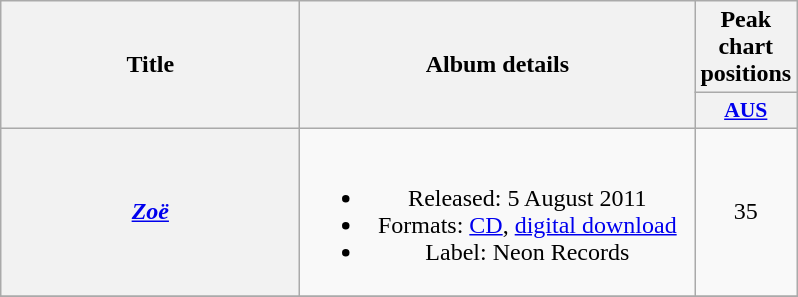<table class="wikitable plainrowheaders" style=text-align:center;>
<tr>
<th scope="col" rowspan="2" style="width:12em;">Title</th>
<th scope="col" rowspan="2" style="width:16em;">Album details</th>
<th scope="col" colspan="1">Peak chart positions</th>
</tr>
<tr>
<th scope="col" style="width:3em;font-size:90%;"><a href='#'>AUS</a><br></th>
</tr>
<tr>
<th scope="row"><em><a href='#'>Zoë</a></em></th>
<td><br><ul><li>Released: 5 August 2011</li><li>Formats: <a href='#'>CD</a>, <a href='#'>digital download</a></li><li>Label: Neon Records</li></ul></td>
<td>35</td>
</tr>
<tr>
</tr>
</table>
